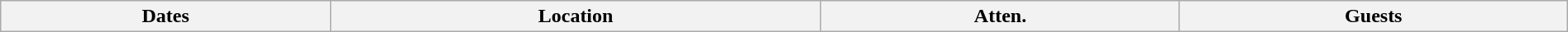<table class="wikitable" width="100%">
<tr>
<th>Dates</th>
<th>Location</th>
<th>Atten.</th>
<th>Guests<br>
</th>
</tr>
</table>
